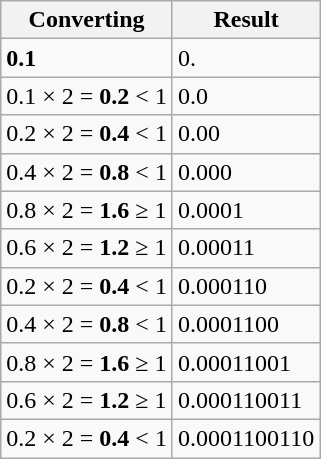<table class="wikitable">
<tr>
<th>Converting</th>
<th>Result</th>
</tr>
<tr>
<td><strong>0.1</strong></td>
<td>0.</td>
</tr>
<tr>
<td>0.1 × 2 = <strong>0.2</strong> < 1</td>
<td>0.0</td>
</tr>
<tr>
<td>0.2 × 2 = <strong>0.4</strong> < 1</td>
<td>0.00</td>
</tr>
<tr>
<td>0.4 × 2 = <strong>0.8</strong> < 1</td>
<td>0.000</td>
</tr>
<tr>
<td>0.8 × 2 = <strong>1.6</strong> ≥ 1</td>
<td>0.0001</td>
</tr>
<tr>
<td>0.6 × 2 = <strong>1.2</strong> ≥ 1</td>
<td>0.00011</td>
</tr>
<tr>
<td>0.2 × 2 = <strong>0.4</strong> < 1</td>
<td>0.000110</td>
</tr>
<tr>
<td>0.4 × 2 = <strong>0.8</strong> < 1</td>
<td>0.0001100</td>
</tr>
<tr>
<td>0.8 × 2 = <strong>1.6</strong> ≥ 1</td>
<td>0.00011001</td>
</tr>
<tr>
<td>0.6 × 2 = <strong>1.2</strong> ≥ 1</td>
<td>0.000110011</td>
</tr>
<tr>
<td>0.2 × 2 = <strong>0.4</strong> < 1</td>
<td>0.0001100110</td>
</tr>
</table>
